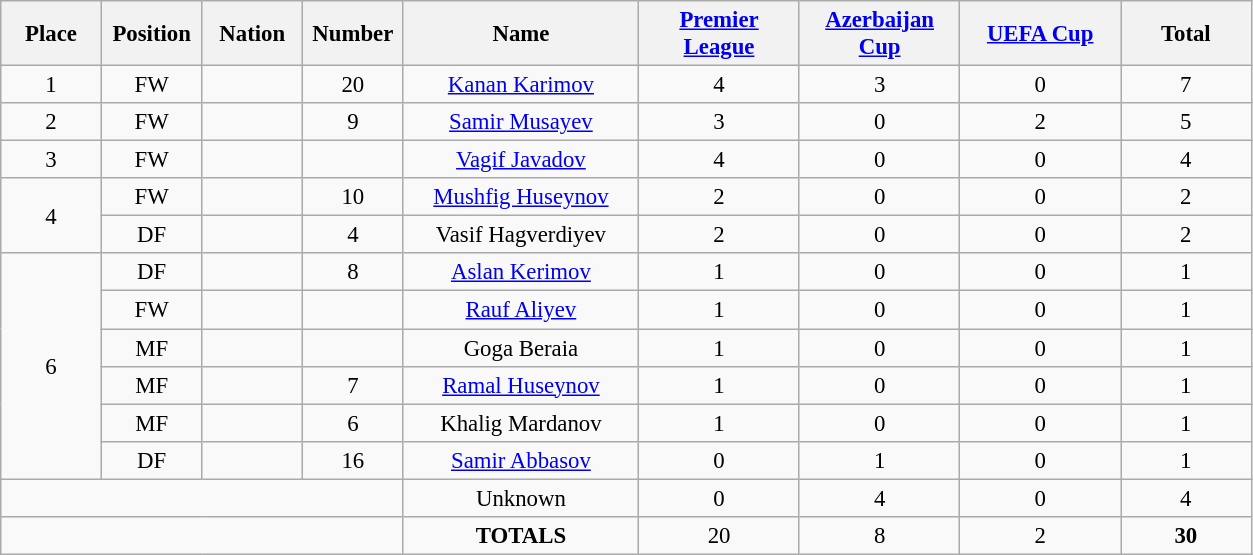<table class="wikitable" style="font-size: 95%; text-align: center;">
<tr>
<th width=60>Place</th>
<th width=60>Position</th>
<th width=60>Nation</th>
<th width=60>Number</th>
<th width=150>Name</th>
<th width=100><a href='#'>Premier League</a></th>
<th width=100><a href='#'>Azerbaijan Cup</a></th>
<th width=100><a href='#'>UEFA Cup</a></th>
<th width=80>Total</th>
</tr>
<tr>
<td>1</td>
<td>FW</td>
<td></td>
<td>20</td>
<td><a href='#'>Kanan Karimov</a></td>
<td>4</td>
<td>3</td>
<td>0</td>
<td>7</td>
</tr>
<tr>
<td>2</td>
<td>FW</td>
<td></td>
<td>9</td>
<td><a href='#'>Samir Musayev</a></td>
<td>3</td>
<td>0</td>
<td>2</td>
<td>5</td>
</tr>
<tr>
<td>3</td>
<td>FW</td>
<td></td>
<td></td>
<td><a href='#'>Vagif Javadov</a></td>
<td>4</td>
<td>0</td>
<td>0</td>
<td>4</td>
</tr>
<tr>
<td rowspan="2">4</td>
<td>FW</td>
<td></td>
<td>10</td>
<td><a href='#'>Mushfig Huseynov</a></td>
<td>2</td>
<td>0</td>
<td>0</td>
<td>2</td>
</tr>
<tr>
<td>DF</td>
<td></td>
<td>4</td>
<td>Vasif Hagverdiyev</td>
<td>2</td>
<td>0</td>
<td>0</td>
<td>2</td>
</tr>
<tr>
<td rowspan="6">6</td>
<td>DF</td>
<td></td>
<td>8</td>
<td><a href='#'>Aslan Kerimov</a></td>
<td>1</td>
<td>0</td>
<td>0</td>
<td>1</td>
</tr>
<tr>
<td>FW</td>
<td></td>
<td></td>
<td><a href='#'>Rauf Aliyev</a></td>
<td>1</td>
<td>0</td>
<td>0</td>
<td>1</td>
</tr>
<tr>
<td>MF</td>
<td></td>
<td></td>
<td>Goga Beraia</td>
<td>1</td>
<td>0</td>
<td>0</td>
<td>1</td>
</tr>
<tr>
<td>MF</td>
<td></td>
<td>7</td>
<td><a href='#'>Ramal Huseynov</a></td>
<td>1</td>
<td>0</td>
<td>0</td>
<td>1</td>
</tr>
<tr>
<td>MF</td>
<td></td>
<td>6</td>
<td>Khalig Mardanov</td>
<td>1</td>
<td>0</td>
<td>0</td>
<td>1</td>
</tr>
<tr>
<td>DF</td>
<td></td>
<td>16</td>
<td><a href='#'>Samir Abbasov</a></td>
<td>0</td>
<td>1</td>
<td>0</td>
<td>1</td>
</tr>
<tr>
<td colspan="4"></td>
<td>Unknown</td>
<td>0</td>
<td>4</td>
<td>0</td>
<td>4</td>
</tr>
<tr>
<td colspan="4"></td>
<td><strong>TOTALS</strong></td>
<td>20</td>
<td>8</td>
<td>2</td>
<td><strong>30</strong></td>
</tr>
</table>
